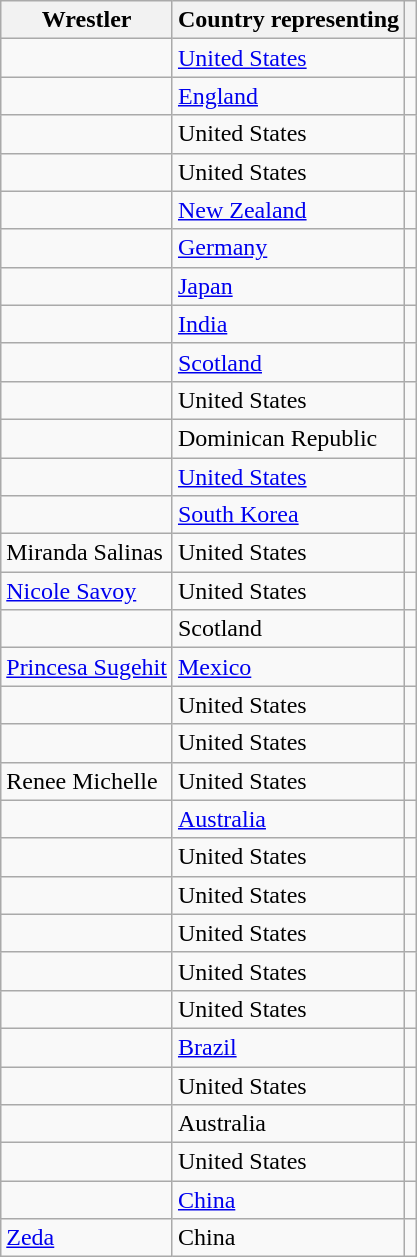<table class="wikitable sortable">
<tr>
<th>Wrestler</th>
<th>Country representing</th>
<th class="unsortable"></th>
</tr>
<tr>
<td></td>
<td> <a href='#'>United States</a></td>
<td></td>
</tr>
<tr>
<td></td>
<td> <a href='#'>England</a></td>
<td></td>
</tr>
<tr>
<td></td>
<td> United States</td>
<td></td>
</tr>
<tr>
<td></td>
<td> United States</td>
<td></td>
</tr>
<tr>
<td></td>
<td> <a href='#'>New Zealand</a></td>
<td></td>
</tr>
<tr>
<td></td>
<td> <a href='#'>Germany</a></td>
<td></td>
</tr>
<tr>
<td></td>
<td> <a href='#'>Japan</a></td>
<td></td>
</tr>
<tr>
<td></td>
<td> <a href='#'>India</a></td>
<td></td>
</tr>
<tr>
<td></td>
<td> <a href='#'>Scotland</a></td>
<td></td>
</tr>
<tr>
<td></td>
<td> United States</td>
<td></td>
</tr>
<tr>
<td></td>
<td> Dominican Republic</td>
<td></td>
</tr>
<tr>
<td></td>
<td> <a href='#'>United States</a></td>
<td></td>
</tr>
<tr>
<td></td>
<td> <a href='#'>South Korea</a></td>
<td></td>
</tr>
<tr>
<td>Miranda Salinas </td>
<td> United States</td>
<td></td>
</tr>
<tr>
<td><a href='#'>Nicole Savoy</a></td>
<td> United States</td>
<td></td>
</tr>
<tr>
<td></td>
<td> Scotland</td>
<td></td>
</tr>
<tr>
<td><a href='#'>Princesa Sugehit</a></td>
<td> <a href='#'>Mexico</a></td>
<td></td>
</tr>
<tr>
<td></td>
<td> United States</td>
<td></td>
</tr>
<tr>
<td></td>
<td> United States</td>
<td></td>
</tr>
<tr>
<td>Renee Michelle</td>
<td> United States</td>
<td></td>
</tr>
<tr>
<td></td>
<td> <a href='#'>Australia</a></td>
<td></td>
</tr>
<tr>
<td></td>
<td> United States</td>
<td></td>
</tr>
<tr>
<td></td>
<td> United States</td>
<td></td>
</tr>
<tr>
<td></td>
<td> United States</td>
<td></td>
</tr>
<tr>
<td></td>
<td> United States</td>
<td></td>
</tr>
<tr>
<td></td>
<td> United States</td>
<td></td>
</tr>
<tr>
<td></td>
<td> <a href='#'>Brazil</a></td>
<td></td>
</tr>
<tr>
<td></td>
<td> United States</td>
<td></td>
</tr>
<tr>
<td></td>
<td> Australia</td>
<td></td>
</tr>
<tr>
<td></td>
<td> United States</td>
<td></td>
</tr>
<tr>
<td></td>
<td> <a href='#'>China</a></td>
<td></td>
</tr>
<tr>
<td><a href='#'>Zeda</a></td>
<td> China</td>
<td></td>
</tr>
</table>
